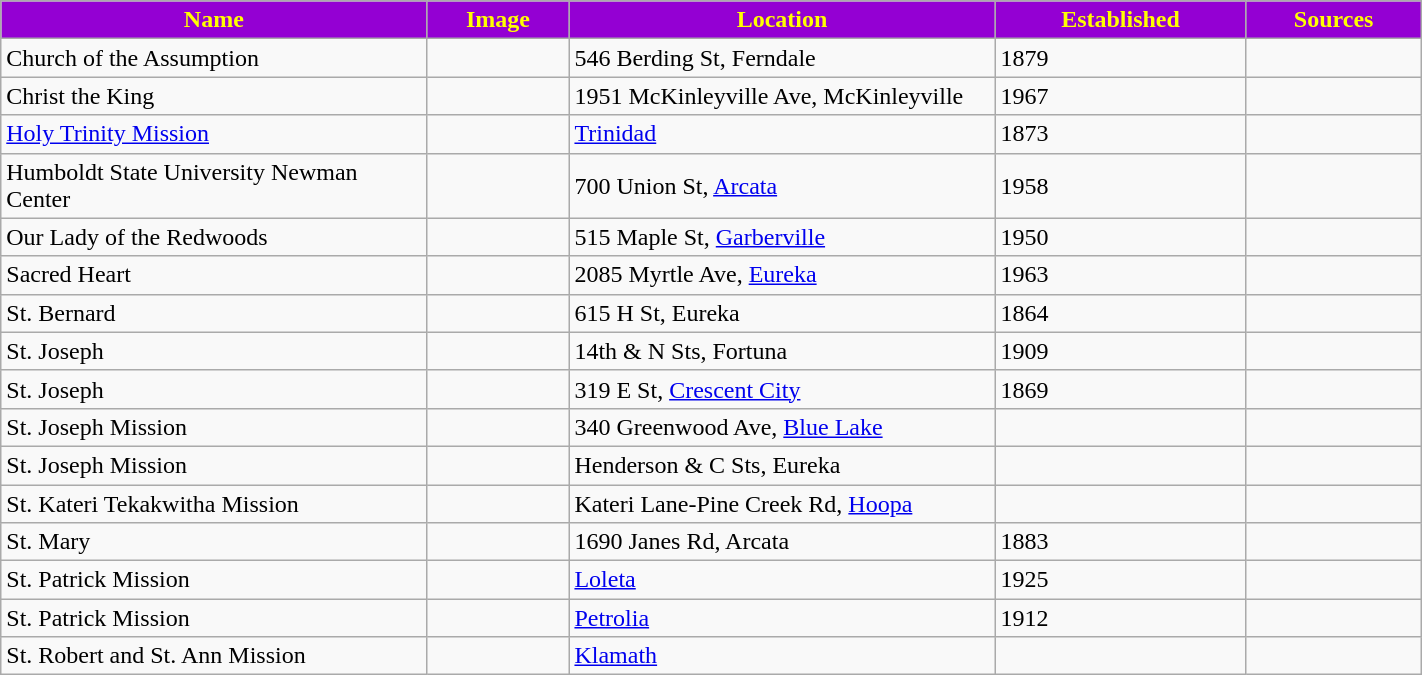<table class="wikitable sortable" style="width:75%">
<tr>
<th style="background:darkviolet; color:yellow;" width="30%"><strong>Name</strong></th>
<th style="background:darkviolet; color:yellow;" width="10%"><strong>Image</strong></th>
<th style="background:darkviolet; color:yellow;" width="30%"><strong>Location</strong></th>
<th style="background:darkviolet; color:yellow;" width="15"><strong>Established</strong></th>
<th style="background:darkviolet; color:yellow;" width="10"><strong>Sources</strong></th>
</tr>
<tr>
<td>Church of the Assumption</td>
<td></td>
<td>546 Berding St, Ferndale</td>
<td>1879</td>
<td></td>
</tr>
<tr>
<td>Christ the King</td>
<td></td>
<td>1951 McKinleyville Ave, McKinleyville</td>
<td>1967</td>
<td></td>
</tr>
<tr>
<td><a href='#'>Holy Trinity Mission</a></td>
<td></td>
<td><a href='#'>Trinidad</a></td>
<td>1873</td>
<td></td>
</tr>
<tr>
<td>Humboldt State University Newman Center</td>
<td></td>
<td>700 Union St, <a href='#'>Arcata</a></td>
<td>1958</td>
<td></td>
</tr>
<tr>
<td>Our Lady of the Redwoods</td>
<td></td>
<td>515 Maple St, <a href='#'>Garberville</a></td>
<td>1950</td>
<td></td>
</tr>
<tr>
<td>Sacred Heart</td>
<td></td>
<td>2085 Myrtle Ave, <a href='#'>Eureka</a></td>
<td>1963</td>
<td></td>
</tr>
<tr>
<td>St. Bernard</td>
<td></td>
<td>615 H St, Eureka</td>
<td>1864</td>
<td></td>
</tr>
<tr>
<td>St. Joseph</td>
<td></td>
<td>14th & N Sts, Fortuna</td>
<td>1909</td>
<td></td>
</tr>
<tr>
<td>St. Joseph</td>
<td></td>
<td>319 E St, <a href='#'>Crescent City</a></td>
<td>1869</td>
<td></td>
</tr>
<tr>
<td>St. Joseph Mission</td>
<td></td>
<td>340 Greenwood Ave, <a href='#'>Blue Lake</a></td>
<td></td>
<td></td>
</tr>
<tr>
<td>St. Joseph Mission</td>
<td></td>
<td>Henderson & C Sts, Eureka</td>
<td></td>
<td></td>
</tr>
<tr>
<td>St. Kateri Tekakwitha Mission</td>
<td></td>
<td>Kateri Lane-Pine Creek Rd, <a href='#'>Hoopa</a></td>
<td></td>
<td></td>
</tr>
<tr>
<td>St. Mary</td>
<td></td>
<td>1690 Janes Rd, Arcata</td>
<td>1883</td>
<td></td>
</tr>
<tr>
<td>St. Patrick Mission</td>
<td></td>
<td><a href='#'>Loleta</a></td>
<td>1925</td>
<td></td>
</tr>
<tr>
<td>St. Patrick Mission</td>
<td></td>
<td><a href='#'>Petrolia</a></td>
<td>1912</td>
<td></td>
</tr>
<tr>
<td>St. Robert and St. Ann Mission</td>
<td></td>
<td><a href='#'>Klamath</a></td>
<td></td>
<td></td>
</tr>
</table>
